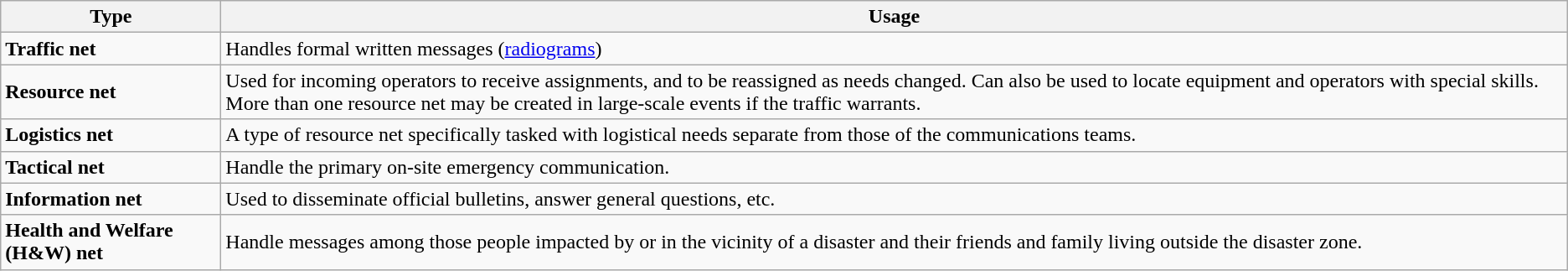<table class="wikitable">
<tr>
<th>Type</th>
<th>Usage</th>
</tr>
<tr>
<td><strong>Traffic net</strong></td>
<td>Handles formal written messages (<a href='#'>radiograms</a>)</td>
</tr>
<tr>
<td><strong>Resource net</strong></td>
<td>Used for incoming operators to receive assignments, and to be reassigned as needs changed. Can also be used to locate equipment and operators with special skills. More than one resource net may be created in large-scale events if the traffic warrants.</td>
</tr>
<tr>
<td><strong>Logistics net</strong></td>
<td>A type of resource net specifically tasked with logistical needs separate from those of the communications teams.</td>
</tr>
<tr>
<td><strong>Tactical net</strong></td>
<td>Handle the primary on-site emergency communication.</td>
</tr>
<tr>
<td><strong>Information net</strong></td>
<td>Used to disseminate official bulletins, answer general questions, etc.</td>
</tr>
<tr>
<td><strong>Health and Welfare (H&W) net</strong></td>
<td>Handle messages among those people impacted by or in the vicinity of a disaster and their friends and family living outside the disaster zone.</td>
</tr>
</table>
